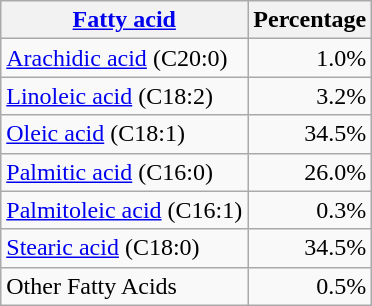<table class="wikitable sortable">
<tr>
<th><a href='#'>Fatty acid</a></th>
<th>Percentage</th>
</tr>
<tr>
<td><a href='#'>Arachidic acid</a> (C20:0)</td>
<td style="text-align: right;">1.0%</td>
</tr>
<tr>
<td><a href='#'>Linoleic acid</a> (C18:2)</td>
<td style="text-align: right;">3.2%</td>
</tr>
<tr>
<td><a href='#'>Oleic acid</a> (C18:1)</td>
<td style="text-align: right;">34.5%</td>
</tr>
<tr>
<td><a href='#'>Palmitic acid</a> (C16:0)</td>
<td style="text-align: right;">26.0%</td>
</tr>
<tr>
<td><a href='#'>Palmitoleic acid</a> (C16:1)</td>
<td style="text-align: right;">0.3%</td>
</tr>
<tr>
<td><a href='#'>Stearic acid</a> (C18:0)</td>
<td style="text-align: right;">34.5%</td>
</tr>
<tr>
<td>Other Fatty Acids</td>
<td style="text-align: right;">0.5%</td>
</tr>
</table>
